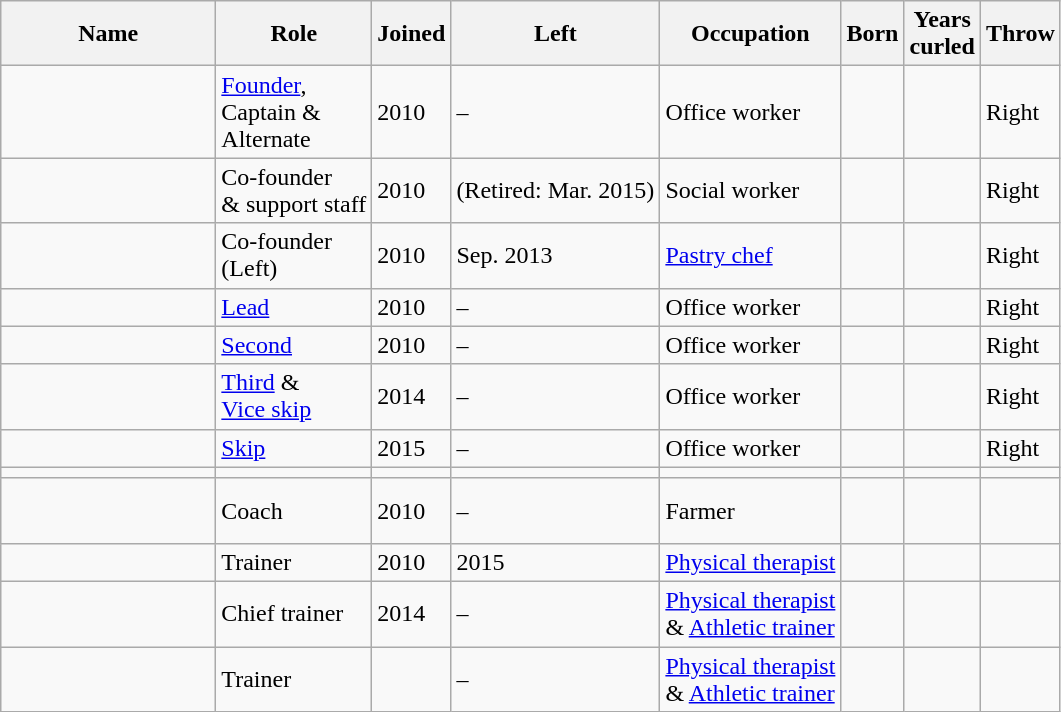<table class="wikitable">
<tr>
<th style="width: 8.5em;">Name</th>
<th>Role</th>
<th>Joined</th>
<th>Left</th>
<th>Occupation</th>
<th>Born</th>
<th>Years<br>curled</th>
<th>Throw</th>
</tr>
<tr>
<td><br></td>
<td><a href='#'>Founder</a>,<br>Captain &<br>Alternate</td>
<td>2010</td>
<td>–</td>
<td>Office worker</td>
<td></td>
<td></td>
<td>Right</td>
</tr>
<tr>
<td><br></td>
<td>Co-founder<br>& support staff</td>
<td>2010</td>
<td>(Retired: Mar. 2015)</td>
<td>Social worker</td>
<td></td>
<td></td>
<td>Right</td>
</tr>
<tr>
<td><br></td>
<td>Co-founder<br>(Left)</td>
<td>2010</td>
<td>Sep. 2013</td>
<td><a href='#'>Pastry chef</a></td>
<td></td>
<td></td>
<td>Right</td>
</tr>
<tr>
<td><br></td>
<td><a href='#'>Lead</a></td>
<td>2010</td>
<td>–</td>
<td>Office worker</td>
<td></td>
<td></td>
<td>Right</td>
</tr>
<tr>
<td><br></td>
<td><a href='#'>Second</a></td>
<td>2010</td>
<td>–</td>
<td>Office worker</td>
<td></td>
<td></td>
<td>Right</td>
</tr>
<tr>
<td><br></td>
<td><a href='#'>Third</a> &<br><a href='#'>Vice skip</a></td>
<td>2014</td>
<td>–</td>
<td>Office worker</td>
<td></td>
<td></td>
<td>Right</td>
</tr>
<tr>
<td><br></td>
<td><a href='#'>Skip</a></td>
<td>2015</td>
<td>–</td>
<td>Office worker</td>
<td></td>
<td></td>
<td>Right</td>
</tr>
<tr>
<td></td>
<td></td>
<td></td>
<td></td>
<td></td>
<td></td>
<td></td>
<td></td>
</tr>
<tr>
<td><br><br></td>
<td>Coach</td>
<td>2010</td>
<td>–</td>
<td>Farmer</td>
<td></td>
<td></td>
<td></td>
</tr>
<tr>
<td></td>
<td>Trainer</td>
<td>2010</td>
<td>2015</td>
<td><a href='#'>Physical therapist</a></td>
<td></td>
<td></td>
<td></td>
</tr>
<tr>
<td><br><br></td>
<td>Chief trainer</td>
<td>2014</td>
<td>–</td>
<td><a href='#'>Physical therapist</a><br> & <a href='#'>Athletic trainer</a></td>
<td></td>
<td></td>
<td></td>
</tr>
<tr>
<td><br></td>
<td>Trainer</td>
<td></td>
<td>–</td>
<td><a href='#'>Physical therapist</a><br>& <a href='#'>Athletic trainer</a></td>
<td></td>
<td></td>
<td></td>
</tr>
</table>
